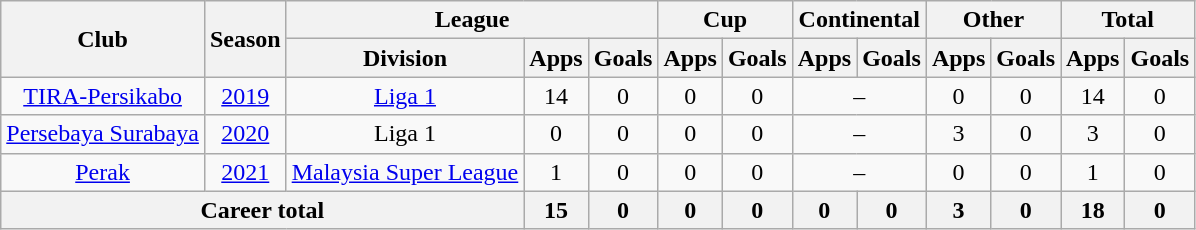<table class="wikitable" style="text-align:center">
<tr>
<th rowspan="2">Club</th>
<th rowspan="2">Season</th>
<th colspan="3">League</th>
<th colspan="2">Cup</th>
<th colspan="2">Continental</th>
<th colspan="2">Other</th>
<th colspan="2">Total</th>
</tr>
<tr>
<th>Division</th>
<th>Apps</th>
<th>Goals</th>
<th>Apps</th>
<th>Goals</th>
<th>Apps</th>
<th>Goals</th>
<th>Apps</th>
<th>Goals</th>
<th>Apps</th>
<th>Goals</th>
</tr>
<tr>
<td><a href='#'>TIRA-Persikabo</a></td>
<td><a href='#'>2019</a></td>
<td><a href='#'>Liga 1</a></td>
<td>14</td>
<td>0</td>
<td>0</td>
<td>0</td>
<td colspan="2">–</td>
<td>0</td>
<td>0</td>
<td>14</td>
<td>0</td>
</tr>
<tr>
<td><a href='#'>Persebaya Surabaya</a></td>
<td><a href='#'>2020</a></td>
<td>Liga 1</td>
<td>0</td>
<td>0</td>
<td>0</td>
<td>0</td>
<td colspan="2">–</td>
<td>3</td>
<td>0</td>
<td>3</td>
<td>0</td>
</tr>
<tr>
<td><a href='#'>Perak</a></td>
<td><a href='#'>2021</a></td>
<td><a href='#'>Malaysia Super League</a></td>
<td>1</td>
<td>0</td>
<td>0</td>
<td>0</td>
<td colspan="2">–</td>
<td>0</td>
<td>0</td>
<td>1</td>
<td>0</td>
</tr>
<tr>
<th colspan="3">Career total</th>
<th>15</th>
<th>0</th>
<th>0</th>
<th>0</th>
<th>0</th>
<th>0</th>
<th>3</th>
<th>0</th>
<th>18</th>
<th>0</th>
</tr>
</table>
